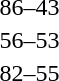<table style="text-align:center">
<tr>
<th width=200></th>
<th width=100></th>
<th width=200></th>
<th></th>
</tr>
<tr>
<td align=right><strong></strong></td>
<td>86–43</td>
<td align=left></td>
</tr>
<tr>
<td align=right><strong></strong></td>
<td>56–53</td>
<td align=left></td>
</tr>
<tr>
<td align=right><strong></strong></td>
<td>82–55</td>
<td align=left></td>
</tr>
</table>
